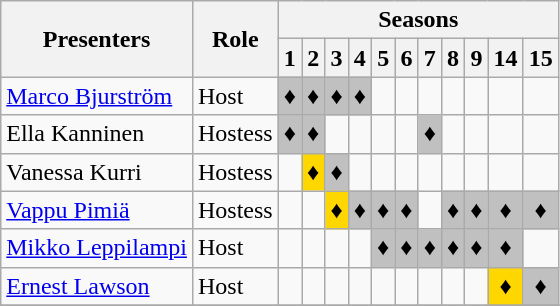<table class="wikitable">
<tr>
<th rowspan="2">Presenters</th>
<th rowspan="2">Role</th>
<th colspan="12">Seasons</th>
</tr>
<tr>
<th>1</th>
<th>2</th>
<th>3</th>
<th>4</th>
<th>5</th>
<th>6</th>
<th>7</th>
<th>8</th>
<th>9</th>
<th>14</th>
<th>15</th>
</tr>
<tr>
<td><a href='#'>Marco Bjurström</a></td>
<td>Host</td>
<td align="center" bgcolor="silver">♦</td>
<td align="center" bgcolor="silver">♦</td>
<td align="center" bgcolor="silver">♦</td>
<td align="center" bgcolor="silver">♦</td>
<td></td>
<td></td>
<td></td>
<td></td>
<td></td>
<td></td>
<td></td>
</tr>
<tr>
<td>Ella Kanninen</td>
<td>Hostess</td>
<td align="center" bgcolor="silver">♦</td>
<td align="center" bgcolor="silver">♦</td>
<td></td>
<td></td>
<td></td>
<td></td>
<td align="center" bgcolor="silver">♦</td>
<td></td>
<td></td>
<td></td>
<td></td>
</tr>
<tr>
<td>Vanessa Kurri</td>
<td>Hostess</td>
<td></td>
<td align="center" bgcolor="gold">♦</td>
<td align="center" bgcolor="silver">♦</td>
<td></td>
<td></td>
<td></td>
<td></td>
<td></td>
<td></td>
<td></td>
<td></td>
</tr>
<tr>
<td><a href='#'>Vappu Pimiä</a></td>
<td>Hostess</td>
<td></td>
<td></td>
<td align="center" bgcolor="gold">♦</td>
<td align="center" bgcolor="silver">♦</td>
<td align="center" bgcolor="silver">♦</td>
<td align="center" bgcolor="silver">♦</td>
<td></td>
<td align="center" bgcolor="silver">♦</td>
<td align="center" bgcolor="silver">♦</td>
<td align="center" bgcolor="silver">♦</td>
<td align="center" bgcolor="silver">♦</td>
</tr>
<tr>
<td><a href='#'>Mikko Leppilampi</a></td>
<td>Host</td>
<td></td>
<td></td>
<td></td>
<td></td>
<td align="center" bgcolor="silver">♦</td>
<td align="center" bgcolor="silver">♦</td>
<td align="center" bgcolor="silver">♦</td>
<td align="center" bgcolor="silver">♦</td>
<td align="center" bgcolor="silver">♦</td>
<td align="center" bgcolor="silver">♦</td>
<td></td>
</tr>
<tr>
<td><a href='#'>Ernest Lawson</a></td>
<td>Host</td>
<td></td>
<td></td>
<td></td>
<td></td>
<td></td>
<td></td>
<td></td>
<td></td>
<td></td>
<td align="center" bgcolor="gold">♦</td>
<td align="center" bgcolor="silver">♦</td>
</tr>
<tr>
</tr>
</table>
